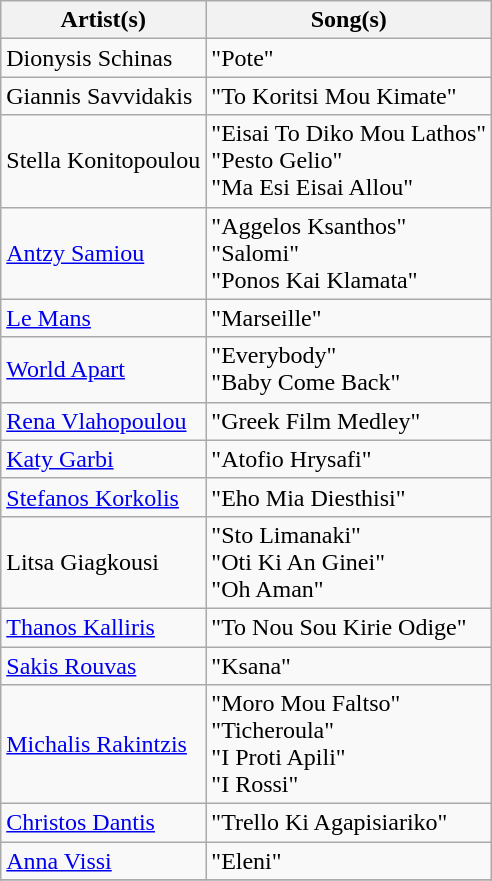<table class="wikitable">
<tr>
<th>Artist(s)</th>
<th>Song(s)</th>
</tr>
<tr>
<td>Dionysis Schinas</td>
<td>"Pote"</td>
</tr>
<tr>
<td>Giannis Savvidakis</td>
<td>"To Koritsi Mou Kimate"</td>
</tr>
<tr>
<td>Stella Konitopoulou</td>
<td>"Eisai To Diko Mou Lathos" <br> "Pesto Gelio" <br> "Ma Esi Eisai Allou"</td>
</tr>
<tr>
<td><a href='#'>Antzy Samiou</a></td>
<td>"Aggelos Ksanthos" <br> "Salomi" <br> "Ponos Kai Klamata"</td>
</tr>
<tr>
<td><a href='#'>Le Mans</a></td>
<td>"Marseille"</td>
</tr>
<tr>
<td><a href='#'>World Apart</a></td>
<td>"Everybody" <br> "Baby Come Back"</td>
</tr>
<tr>
<td><a href='#'>Rena Vlahopoulou</a></td>
<td>"Greek Film Medley"</td>
</tr>
<tr>
<td><a href='#'>Katy Garbi</a></td>
<td>"Atofio Hrysafi"</td>
</tr>
<tr>
<td><a href='#'>Stefanos Korkolis</a></td>
<td>"Eho Mia Diesthisi"</td>
</tr>
<tr>
<td>Litsa Giagkousi</td>
<td>"Sto Limanaki" <br> "Oti Ki An Ginei" <br> "Oh Aman"</td>
</tr>
<tr>
<td><a href='#'>Thanos Kalliris</a></td>
<td>"To Nou Sou Kirie Odige"</td>
</tr>
<tr>
<td><a href='#'>Sakis Rouvas</a></td>
<td>"Ksana"</td>
</tr>
<tr>
<td><a href='#'>Michalis Rakintzis</a></td>
<td>"Moro Mou Faltso" <br> "Ticheroula" <br> "I Proti Apili" <br> "I Rossi"</td>
</tr>
<tr>
<td><a href='#'>Christos Dantis</a></td>
<td>"Trello Ki Agapisiariko"</td>
</tr>
<tr>
<td><a href='#'>Anna Vissi</a></td>
<td>"Eleni"</td>
</tr>
<tr>
</tr>
</table>
